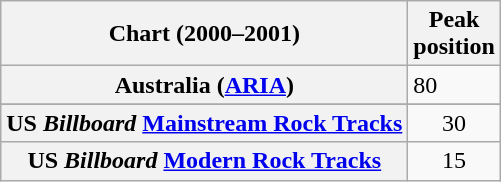<table class="wikitable sortable plainrowheaders">
<tr>
<th scope="col">Chart (2000–2001)</th>
<th scope="col">Peak<br>position</th>
</tr>
<tr>
<th scope="row">Australia (<a href='#'>ARIA</a>)</th>
<td>80</td>
</tr>
<tr>
</tr>
<tr>
</tr>
<tr>
</tr>
<tr>
</tr>
<tr>
</tr>
<tr>
</tr>
<tr>
<th scope="row">US <em>Billboard</em> <a href='#'>Mainstream Rock Tracks</a></th>
<td align="center">30</td>
</tr>
<tr>
<th scope="row">US <em>Billboard</em> <a href='#'>Modern Rock Tracks</a></th>
<td align="center">15</td>
</tr>
</table>
